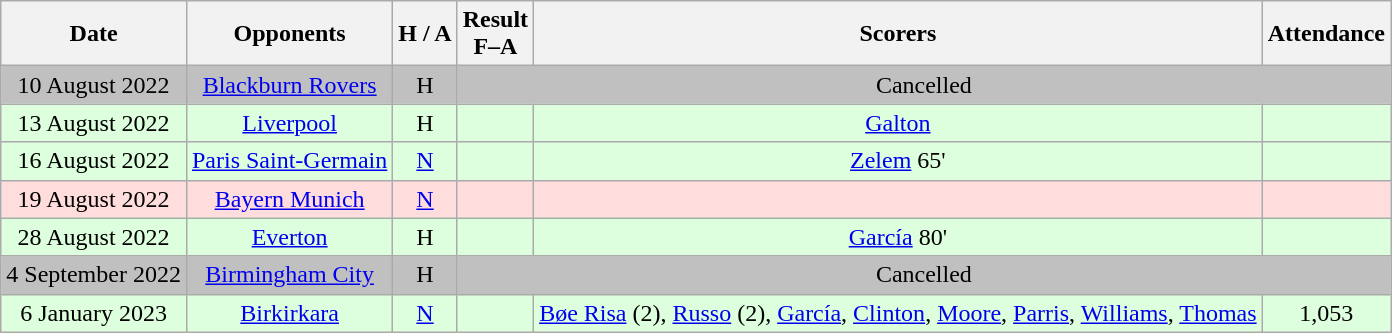<table class="wikitable" style="text-align:center">
<tr>
<th>Date</th>
<th>Opponents</th>
<th>H / A</th>
<th>Result<br>F–A</th>
<th>Scorers</th>
<th>Attendance</th>
</tr>
<tr bgcolor=#C0C0C0>
<td>10 August 2022</td>
<td><a href='#'>Blackburn Rovers</a></td>
<td>H</td>
<td colspan=3>Cancelled</td>
</tr>
<tr bgcolor=#ddffdd>
<td>13 August 2022</td>
<td><a href='#'>Liverpool</a></td>
<td>H</td>
<td></td>
<td><a href='#'>Galton</a></td>
<td></td>
</tr>
<tr bgcolor=#ddffdd>
<td>16 August 2022</td>
<td><a href='#'>Paris Saint-Germain</a></td>
<td><a href='#'>N</a></td>
<td></td>
<td><a href='#'>Zelem</a> 65'</td>
<td></td>
</tr>
<tr bgcolor=#ffdddd>
<td>19 August 2022</td>
<td><a href='#'>Bayern Munich</a></td>
<td><a href='#'>N</a></td>
<td></td>
<td></td>
<td></td>
</tr>
<tr bgcolor=#ddffdd>
<td>28 August 2022</td>
<td><a href='#'>Everton</a></td>
<td>H</td>
<td></td>
<td><a href='#'>García</a> 80'</td>
<td></td>
</tr>
<tr bgcolor=#C0C0C0>
<td>4 September 2022</td>
<td><a href='#'>Birmingham City</a></td>
<td>H</td>
<td colspan=3>Cancelled</td>
</tr>
<tr bgcolor=#ddffdd>
<td>6 January 2023</td>
<td><a href='#'>Birkirkara</a></td>
<td><a href='#'>N</a></td>
<td></td>
<td><a href='#'>Bøe Risa</a> (2), <a href='#'>Russo</a> (2), <a href='#'>García</a>, <a href='#'>Clinton</a>, <a href='#'>Moore</a>, <a href='#'>Parris</a>, <a href='#'>Williams</a>, <a href='#'>Thomas</a></td>
<td>1,053</td>
</tr>
</table>
